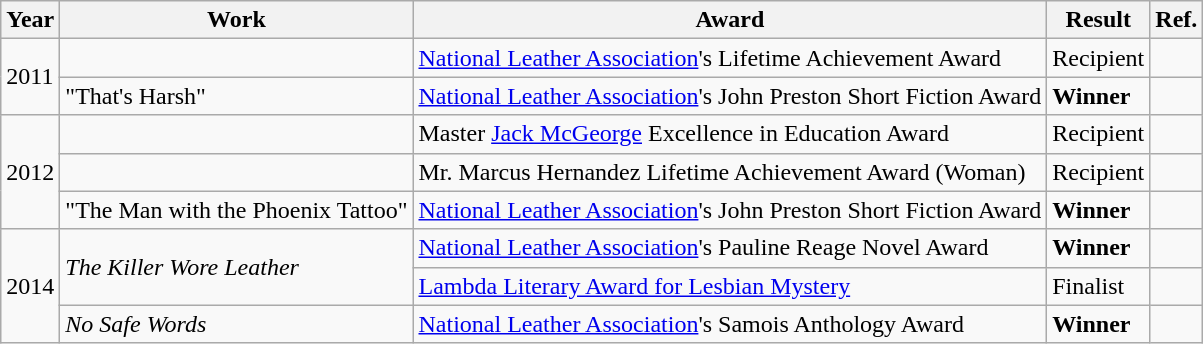<table class="wikitable sortable">
<tr>
<th>Year</th>
<th>Work</th>
<th>Award</th>
<th>Result</th>
<th>Ref.</th>
</tr>
<tr>
<td rowspan="2">2011</td>
<td></td>
<td><a href='#'>National Leather Association</a>'s Lifetime Achievement Award</td>
<td>Recipient</td>
<td></td>
</tr>
<tr>
<td>"That's Harsh"</td>
<td><a href='#'>National Leather Association</a>'s John Preston Short Fiction Award</td>
<td><strong>Winner</strong></td>
<td></td>
</tr>
<tr>
<td rowspan="3">2012</td>
<td></td>
<td>Master <a href='#'>Jack McGeorge</a> Excellence in Education Award</td>
<td>Recipient</td>
<td></td>
</tr>
<tr>
<td></td>
<td>Mr. Marcus Hernandez Lifetime Achievement Award (Woman)</td>
<td>Recipient</td>
<td></td>
</tr>
<tr>
<td>"The Man with the Phoenix Tattoo"</td>
<td><a href='#'>National Leather Association</a>'s John Preston Short Fiction Award</td>
<td><strong>Winner</strong></td>
<td></td>
</tr>
<tr>
<td rowspan="3">2014</td>
<td rowspan="2"><em>The Killer Wore Leather</em></td>
<td><a href='#'>National Leather Association</a>'s Pauline Reage Novel Award</td>
<td><strong>Winner</strong></td>
<td></td>
</tr>
<tr>
<td><a href='#'>Lambda Literary Award for Lesbian Mystery</a></td>
<td>Finalist</td>
<td></td>
</tr>
<tr>
<td><em>No Safe Words</em></td>
<td><a href='#'>National Leather Association</a>'s  Samois Anthology Award</td>
<td><strong>Winner</strong></td>
<td></td>
</tr>
</table>
